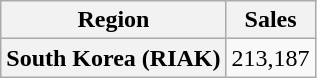<table class="wikitable plainrowheaders">
<tr>
<th>Region</th>
<th>Sales</th>
</tr>
<tr>
<th scope="row">South Korea (RIAK)</th>
<td>213,187</td>
</tr>
</table>
